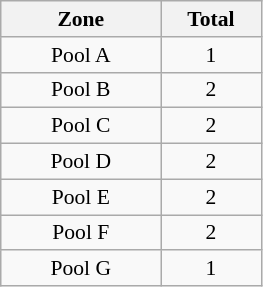<table class="wikitable" style="text-align:center; font-size:90%">
<tr>
<th width=100>Zone</th>
<th width=60>Total</th>
</tr>
<tr>
<td>Pool A</td>
<td>1</td>
</tr>
<tr>
<td>Pool B</td>
<td>2</td>
</tr>
<tr>
<td>Pool C</td>
<td>2</td>
</tr>
<tr>
<td>Pool D</td>
<td>2</td>
</tr>
<tr>
<td>Pool E</td>
<td>2</td>
</tr>
<tr>
<td>Pool F</td>
<td>2</td>
</tr>
<tr>
<td>Pool G</td>
<td>1</td>
</tr>
</table>
